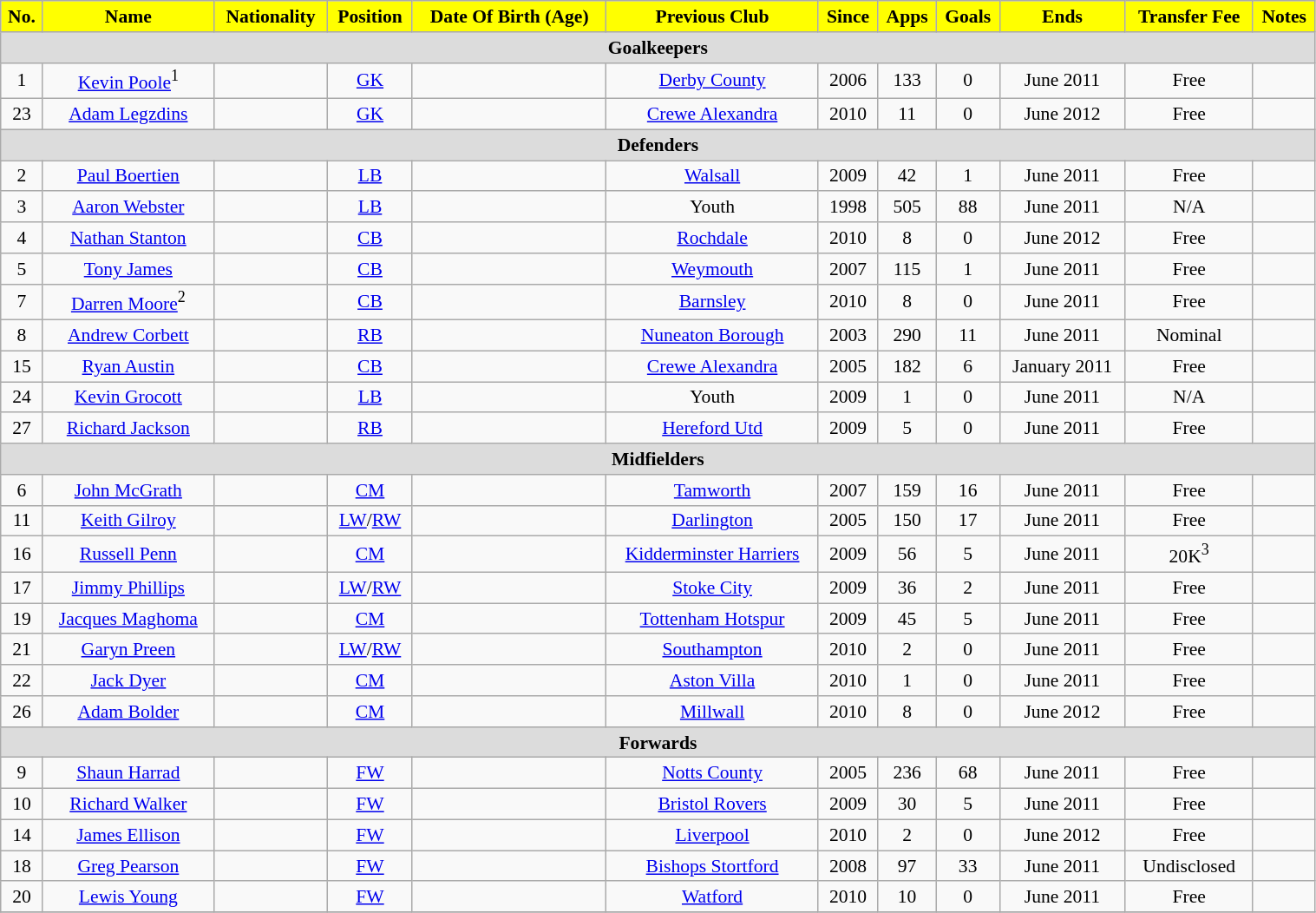<table class="wikitable" style="text-align: center; font-size:90%" width=80%>
<tr>
<th style="background: yellow; color:black" align=right>No.</th>
<th style="background: yellow; color:black" align=right>Name</th>
<th style="background: yellow; color:black" align=right>Nationality</th>
<th style="background: yellow; color:black" align=right>Position</th>
<th style="background: yellow; color:black" align=right>Date Of Birth (Age)</th>
<th style="background: yellow; color:black" align=right>Previous Club</th>
<th style="background: yellow; color:black" align=right>Since</th>
<th style="background: yellow; color:black" align=right>Apps</th>
<th style="background: yellow; color:black" align=right>Goals</th>
<th style="background: yellow; color:black" align=right>Ends</th>
<th style="background: yellow; color:black" align=right>Transfer Fee</th>
<th style="background: yellow; color:black" align=right>Notes</th>
</tr>
<tr>
<th colspan=12 style="background: #DCDCDC" align=right>Goalkeepers</th>
</tr>
<tr>
<td>1</td>
<td><a href='#'>Kevin Poole</a><sup>1</sup></td>
<td></td>
<td><a href='#'>GK</a></td>
<td></td>
<td><a href='#'>Derby County</a></td>
<td>2006</td>
<td>133</td>
<td>0</td>
<td>June 2011</td>
<td>Free</td>
<td></td>
</tr>
<tr>
<td>23</td>
<td><a href='#'>Adam Legzdins</a></td>
<td></td>
<td><a href='#'>GK</a></td>
<td></td>
<td><a href='#'>Crewe Alexandra</a></td>
<td>2010</td>
<td>11</td>
<td>0</td>
<td>June 2012</td>
<td>Free</td>
<td></td>
</tr>
<tr>
<th colspan=12 style="background: #DCDCDC" align=right>Defenders</th>
</tr>
<tr>
<td>2</td>
<td><a href='#'>Paul Boertien</a></td>
<td></td>
<td><a href='#'>LB</a></td>
<td></td>
<td><a href='#'>Walsall</a></td>
<td>2009</td>
<td>42</td>
<td>1</td>
<td>June 2011</td>
<td>Free</td>
<td></td>
</tr>
<tr>
<td>3</td>
<td><a href='#'>Aaron Webster</a></td>
<td></td>
<td><a href='#'>LB</a></td>
<td></td>
<td>Youth</td>
<td>1998</td>
<td>505</td>
<td>88</td>
<td>June 2011</td>
<td>N/A</td>
<td></td>
</tr>
<tr>
<td>4</td>
<td><a href='#'>Nathan Stanton</a></td>
<td></td>
<td><a href='#'>CB</a></td>
<td></td>
<td><a href='#'>Rochdale</a></td>
<td>2010</td>
<td>8</td>
<td>0</td>
<td>June 2012</td>
<td>Free</td>
<td></td>
</tr>
<tr>
<td>5</td>
<td><a href='#'>Tony James</a></td>
<td></td>
<td><a href='#'>CB</a></td>
<td></td>
<td><a href='#'>Weymouth</a></td>
<td>2007</td>
<td>115</td>
<td>1</td>
<td>June 2011</td>
<td>Free</td>
<td></td>
</tr>
<tr>
<td>7</td>
<td><a href='#'>Darren Moore</a><sup>2</sup></td>
<td></td>
<td><a href='#'>CB</a></td>
<td></td>
<td><a href='#'>Barnsley</a></td>
<td>2010</td>
<td>8</td>
<td>0</td>
<td>June 2011</td>
<td>Free</td>
<td></td>
</tr>
<tr>
<td>8</td>
<td><a href='#'>Andrew Corbett</a></td>
<td></td>
<td><a href='#'>RB</a></td>
<td></td>
<td><a href='#'>Nuneaton Borough</a></td>
<td>2003</td>
<td>290</td>
<td>11</td>
<td>June 2011</td>
<td>Nominal</td>
<td></td>
</tr>
<tr>
<td>15</td>
<td><a href='#'>Ryan Austin</a></td>
<td></td>
<td><a href='#'>CB</a></td>
<td></td>
<td><a href='#'>Crewe Alexandra</a></td>
<td>2005</td>
<td>182</td>
<td>6</td>
<td>January 2011</td>
<td>Free</td>
<td></td>
</tr>
<tr>
<td>24</td>
<td><a href='#'>Kevin Grocott</a></td>
<td></td>
<td><a href='#'>LB</a></td>
<td></td>
<td>Youth</td>
<td>2009</td>
<td>1</td>
<td>0</td>
<td>June 2011</td>
<td>N/A</td>
<td></td>
</tr>
<tr>
<td>27</td>
<td><a href='#'>Richard Jackson</a></td>
<td></td>
<td><a href='#'>RB</a></td>
<td></td>
<td><a href='#'>Hereford Utd</a></td>
<td>2009</td>
<td>5</td>
<td>0</td>
<td>June 2011</td>
<td>Free</td>
<td></td>
</tr>
<tr>
<th colspan=12 style="background: #DCDCDC" align=right>Midfielders</th>
</tr>
<tr>
<td>6</td>
<td><a href='#'>John McGrath</a></td>
<td></td>
<td><a href='#'>CM</a></td>
<td></td>
<td><a href='#'>Tamworth</a></td>
<td>2007</td>
<td>159</td>
<td>16</td>
<td>June 2011</td>
<td>Free</td>
<td></td>
</tr>
<tr>
<td>11</td>
<td><a href='#'>Keith Gilroy</a></td>
<td></td>
<td><a href='#'>LW</a>/<a href='#'>RW</a></td>
<td></td>
<td><a href='#'>Darlington</a></td>
<td>2005</td>
<td>150</td>
<td>17</td>
<td>June 2011</td>
<td>Free</td>
<td></td>
</tr>
<tr>
<td>16</td>
<td><a href='#'>Russell Penn</a></td>
<td></td>
<td><a href='#'>CM</a></td>
<td></td>
<td><a href='#'>Kidderminster Harriers</a></td>
<td>2009</td>
<td>56</td>
<td>5</td>
<td>June 2011</td>
<td>20K<sup>3</sup></td>
<td></td>
</tr>
<tr>
<td>17</td>
<td><a href='#'>Jimmy Phillips</a></td>
<td></td>
<td><a href='#'>LW</a>/<a href='#'>RW</a></td>
<td></td>
<td><a href='#'>Stoke City</a></td>
<td>2009</td>
<td>36</td>
<td>2</td>
<td>June 2011</td>
<td>Free</td>
<td></td>
</tr>
<tr>
<td>19</td>
<td><a href='#'>Jacques Maghoma</a></td>
<td></td>
<td><a href='#'>CM</a></td>
<td></td>
<td><a href='#'>Tottenham Hotspur</a></td>
<td>2009</td>
<td>45</td>
<td>5</td>
<td>June 2011</td>
<td>Free</td>
<td></td>
</tr>
<tr>
<td>21</td>
<td><a href='#'>Garyn Preen</a></td>
<td></td>
<td><a href='#'>LW</a>/<a href='#'>RW</a></td>
<td></td>
<td><a href='#'>Southampton</a></td>
<td>2010</td>
<td>2</td>
<td>0</td>
<td>June 2011</td>
<td>Free</td>
<td></td>
</tr>
<tr>
<td>22</td>
<td><a href='#'>Jack Dyer</a></td>
<td></td>
<td><a href='#'>CM</a></td>
<td></td>
<td><a href='#'>Aston Villa</a></td>
<td>2010</td>
<td>1</td>
<td>0</td>
<td>June 2011</td>
<td>Free</td>
<td></td>
</tr>
<tr>
<td>26</td>
<td><a href='#'>Adam Bolder</a></td>
<td></td>
<td><a href='#'>CM</a></td>
<td></td>
<td><a href='#'>Millwall</a></td>
<td>2010</td>
<td>8</td>
<td>0</td>
<td>June 2012</td>
<td>Free</td>
<td></td>
</tr>
<tr>
<th colspan=12 style="background: #DCDCDC" align=right>Forwards</th>
</tr>
<tr>
<td>9</td>
<td><a href='#'>Shaun Harrad</a></td>
<td></td>
<td><a href='#'>FW</a></td>
<td></td>
<td><a href='#'>Notts County</a></td>
<td>2005</td>
<td>236</td>
<td>68</td>
<td>June 2011</td>
<td>Free</td>
<td></td>
</tr>
<tr>
<td>10</td>
<td><a href='#'>Richard Walker</a></td>
<td></td>
<td><a href='#'>FW</a></td>
<td></td>
<td><a href='#'>Bristol Rovers</a></td>
<td>2009</td>
<td>30</td>
<td>5</td>
<td>June 2011</td>
<td>Free</td>
<td></td>
</tr>
<tr>
<td>14</td>
<td><a href='#'>James Ellison</a></td>
<td></td>
<td><a href='#'>FW</a></td>
<td></td>
<td><a href='#'>Liverpool</a></td>
<td>2010</td>
<td>2</td>
<td>0</td>
<td>June 2012</td>
<td>Free</td>
<td></td>
</tr>
<tr>
<td>18</td>
<td><a href='#'>Greg Pearson</a></td>
<td></td>
<td><a href='#'>FW</a></td>
<td></td>
<td><a href='#'>Bishops Stortford</a></td>
<td>2008</td>
<td>97</td>
<td>33</td>
<td>June 2011</td>
<td>Undisclosed</td>
<td></td>
</tr>
<tr>
<td>20</td>
<td><a href='#'>Lewis Young</a></td>
<td></td>
<td><a href='#'>FW</a></td>
<td></td>
<td><a href='#'>Watford</a></td>
<td>2010</td>
<td>10</td>
<td>0</td>
<td>June 2011</td>
<td>Free</td>
<td></td>
</tr>
<tr>
</tr>
</table>
